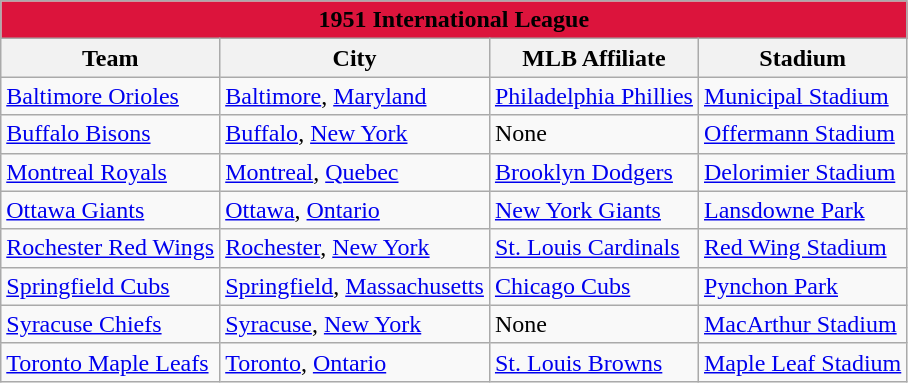<table class="wikitable" style="width:auto">
<tr>
<td bgcolor="#DC143C" align="center" colspan="7"><strong><span>1951 International League</span></strong></td>
</tr>
<tr>
<th>Team</th>
<th>City</th>
<th>MLB Affiliate</th>
<th>Stadium</th>
</tr>
<tr>
<td><a href='#'>Baltimore Orioles</a></td>
<td><a href='#'>Baltimore</a>, <a href='#'>Maryland</a></td>
<td><a href='#'>Philadelphia Phillies</a></td>
<td><a href='#'>Municipal Stadium</a></td>
</tr>
<tr>
<td><a href='#'>Buffalo Bisons</a></td>
<td><a href='#'>Buffalo</a>, <a href='#'>New York</a></td>
<td>None</td>
<td><a href='#'>Offermann Stadium</a></td>
</tr>
<tr>
<td><a href='#'>Montreal Royals</a></td>
<td><a href='#'>Montreal</a>, <a href='#'>Quebec</a></td>
<td><a href='#'>Brooklyn Dodgers</a></td>
<td><a href='#'>Delorimier Stadium</a></td>
</tr>
<tr>
<td><a href='#'>Ottawa Giants</a></td>
<td><a href='#'>Ottawa</a>, <a href='#'>Ontario</a></td>
<td><a href='#'>New York Giants</a></td>
<td><a href='#'>Lansdowne Park</a></td>
</tr>
<tr>
<td><a href='#'>Rochester Red Wings</a></td>
<td><a href='#'>Rochester</a>, <a href='#'>New York</a></td>
<td><a href='#'>St. Louis Cardinals</a></td>
<td><a href='#'>Red Wing Stadium</a></td>
</tr>
<tr>
<td><a href='#'>Springfield Cubs</a></td>
<td><a href='#'>Springfield</a>, <a href='#'>Massachusetts</a></td>
<td><a href='#'>Chicago Cubs</a></td>
<td><a href='#'>Pynchon Park</a></td>
</tr>
<tr>
<td><a href='#'>Syracuse Chiefs</a></td>
<td><a href='#'>Syracuse</a>, <a href='#'>New York</a></td>
<td>None</td>
<td><a href='#'>MacArthur Stadium</a></td>
</tr>
<tr>
<td><a href='#'>Toronto Maple Leafs</a></td>
<td><a href='#'>Toronto</a>, <a href='#'>Ontario</a></td>
<td><a href='#'>St. Louis Browns</a></td>
<td><a href='#'>Maple Leaf Stadium</a></td>
</tr>
</table>
